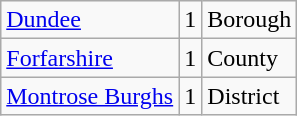<table class="wikitable sortable">
<tr>
<td><a href='#'>Dundee</a></td>
<td>1</td>
<td>Borough</td>
</tr>
<tr>
<td><a href='#'>Forfarshire</a></td>
<td align="center">1</td>
<td>County</td>
</tr>
<tr>
<td><a href='#'>Montrose Burghs</a></td>
<td>1</td>
<td>District</td>
</tr>
</table>
